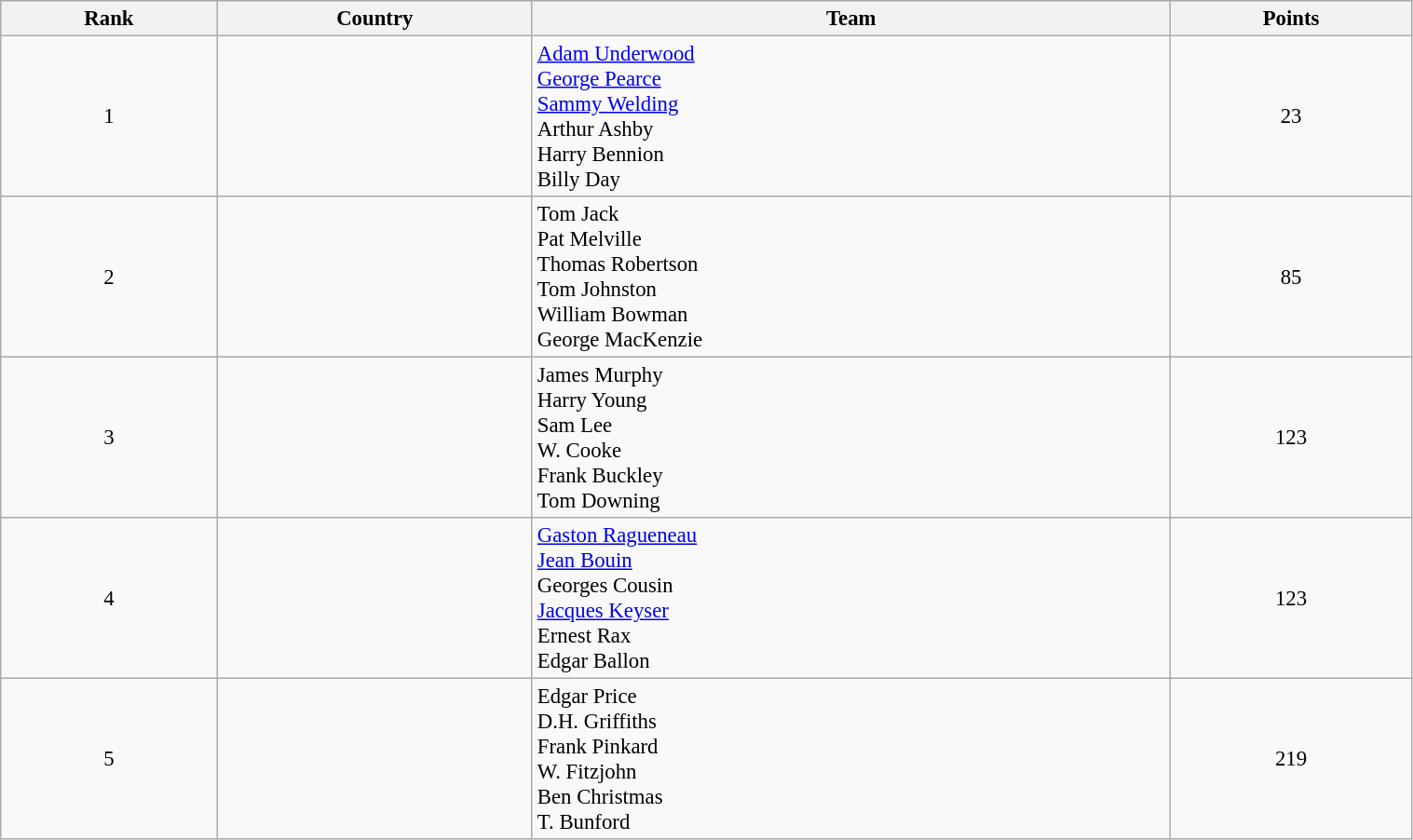<table class="wikitable sortable" style=" text-align:center; font-size:95%;" width="80%">
<tr>
<th>Rank</th>
<th>Country</th>
<th>Team</th>
<th>Points</th>
</tr>
<tr>
<td align=center>1</td>
<td align=left></td>
<td align=left><a href='#'>Adam Underwood</a><br><a href='#'>George Pearce</a><br><a href='#'>Sammy Welding</a><br>Arthur Ashby<br>Harry Bennion<br>Billy Day</td>
<td>23</td>
</tr>
<tr>
<td align=center>2</td>
<td align=left></td>
<td align=left>Tom Jack<br>Pat Melville<br>Thomas Robertson<br>Tom Johnston<br>William Bowman<br>George MacKenzie</td>
<td>85</td>
</tr>
<tr>
<td align=center>3</td>
<td align=left></td>
<td align=left>James Murphy<br>Harry Young<br>Sam Lee<br>W. Cooke<br>Frank Buckley<br>Tom Downing</td>
<td>123</td>
</tr>
<tr>
<td align=center>4</td>
<td align=left></td>
<td align=left><a href='#'>Gaston Ragueneau</a><br><a href='#'>Jean Bouin</a><br>Georges Cousin<br><a href='#'>Jacques Keyser</a><br>Ernest Rax<br>Edgar Ballon</td>
<td>123</td>
</tr>
<tr>
<td align=center>5</td>
<td align=left></td>
<td align=left>Edgar Price<br>D.H. Griffiths<br>Frank Pinkard<br>W. Fitzjohn<br>Ben Christmas<br>T. Bunford</td>
<td>219</td>
</tr>
</table>
